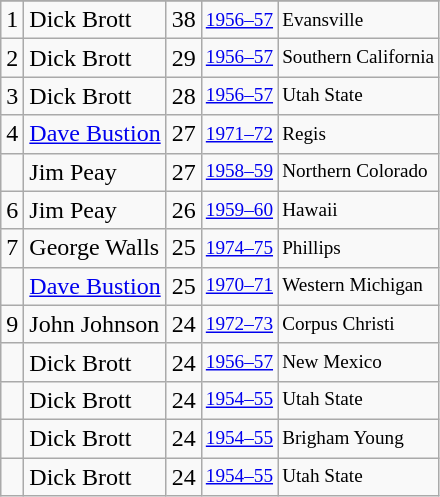<table class="wikitable">
<tr>
</tr>
<tr>
<td>1</td>
<td>Dick Brott</td>
<td>38</td>
<td style="font-size:80%;"><a href='#'>1956–57</a></td>
<td style="font-size:80%;">Evansville</td>
</tr>
<tr>
<td>2</td>
<td>Dick Brott</td>
<td>29</td>
<td style="font-size:80%;"><a href='#'>1956–57</a></td>
<td style="font-size:80%;">Southern California</td>
</tr>
<tr>
<td>3</td>
<td>Dick Brott</td>
<td>28</td>
<td style="font-size:80%;"><a href='#'>1956–57</a></td>
<td style="font-size:80%;">Utah State</td>
</tr>
<tr>
<td>4</td>
<td><a href='#'>Dave Bustion</a></td>
<td>27</td>
<td style="font-size:80%;"><a href='#'>1971–72</a></td>
<td style="font-size:80%;">Regis</td>
</tr>
<tr>
<td></td>
<td>Jim Peay</td>
<td>27</td>
<td style="font-size:80%;"><a href='#'>1958–59</a></td>
<td style="font-size:80%;">Northern Colorado</td>
</tr>
<tr>
<td>6</td>
<td>Jim Peay</td>
<td>26</td>
<td style="font-size:80%;"><a href='#'>1959–60</a></td>
<td style="font-size:80%;">Hawaii</td>
</tr>
<tr>
<td>7</td>
<td>George Walls</td>
<td>25</td>
<td style="font-size:80%;"><a href='#'>1974–75</a></td>
<td style="font-size:80%;">Phillips</td>
</tr>
<tr>
<td></td>
<td><a href='#'>Dave Bustion</a></td>
<td>25</td>
<td style="font-size:80%;"><a href='#'>1970–71</a></td>
<td style="font-size:80%;">Western Michigan</td>
</tr>
<tr>
<td>9</td>
<td>John Johnson</td>
<td>24</td>
<td style="font-size:80%;"><a href='#'>1972–73</a></td>
<td style="font-size:80%;">Corpus Christi</td>
</tr>
<tr>
<td></td>
<td>Dick Brott</td>
<td>24</td>
<td style="font-size:80%;"><a href='#'>1956–57</a></td>
<td style="font-size:80%;">New Mexico</td>
</tr>
<tr>
<td></td>
<td>Dick Brott</td>
<td>24</td>
<td style="font-size:80%;"><a href='#'>1954–55</a></td>
<td style="font-size:80%;">Utah State</td>
</tr>
<tr>
<td></td>
<td>Dick Brott</td>
<td>24</td>
<td style="font-size:80%;"><a href='#'>1954–55</a></td>
<td style="font-size:80%;">Brigham Young</td>
</tr>
<tr>
<td></td>
<td>Dick Brott</td>
<td>24</td>
<td style="font-size:80%;"><a href='#'>1954–55</a></td>
<td style="font-size:80%;">Utah State</td>
</tr>
</table>
